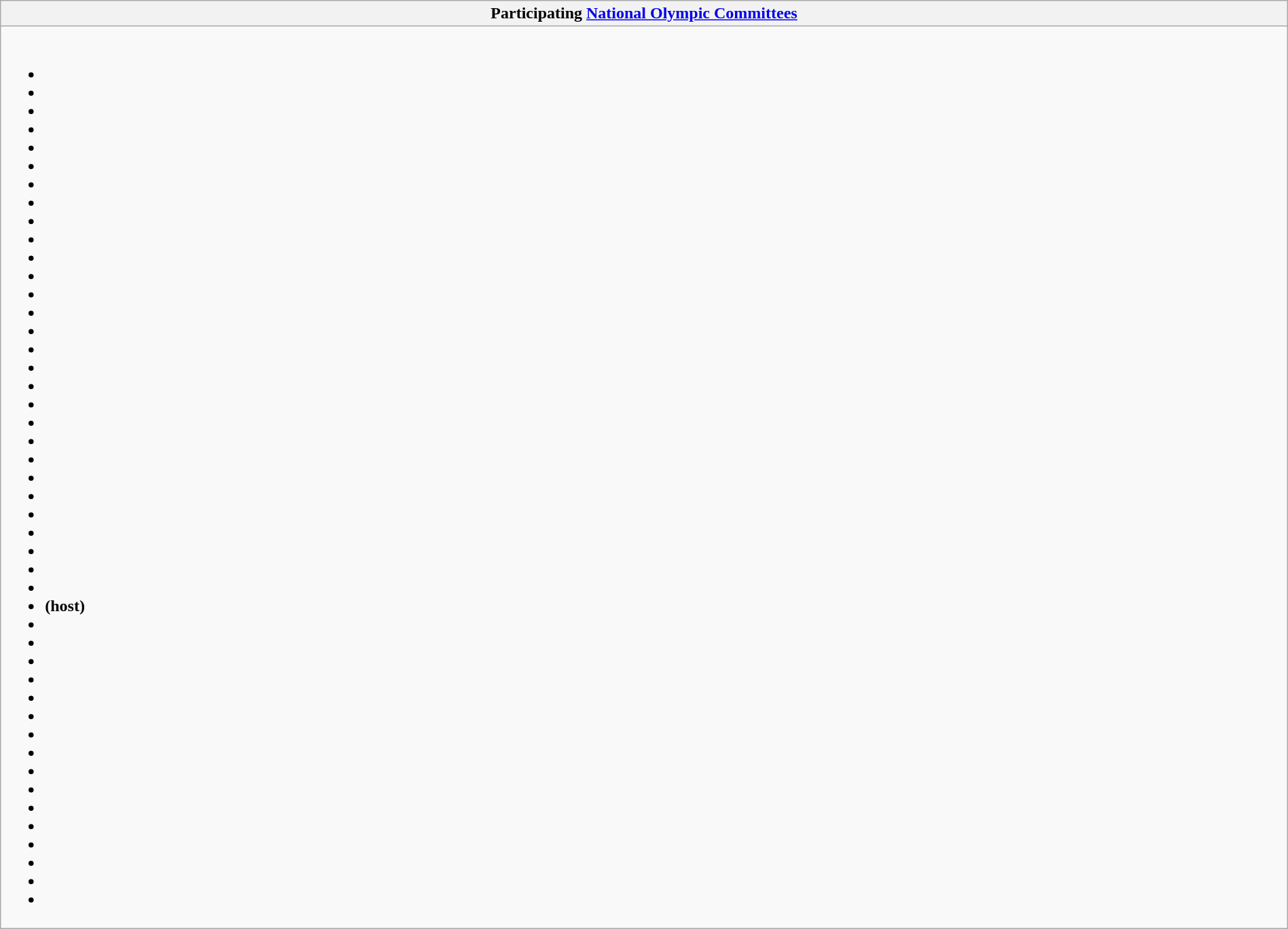<table class="wikitable collapsible" style="width:100%;">
<tr>
<th>Participating <a href='#'>National Olympic Committees</a></th>
</tr>
<tr>
<td><br><ul><li></li><li></li><li></li><li></li><li></li><li></li><li></li><li></li><li></li><li></li><li></li><li></li><li></li><li></li><li></li><li></li><li></li><li></li><li></li><li></li><li></li><li></li><li></li><li></li><li></li><li></li><li></li><li></li><li></li><li> <strong>(host)</strong></li><li></li><li></li><li></li><li></li><li></li><li></li><li></li><li></li><li></li><li></li><li></li><li></li><li></li><li></li><li></li><li></li></ul></td>
</tr>
</table>
